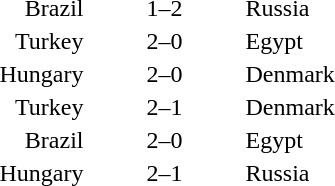<table style="text-align:center">
<tr>
<th width=200></th>
<th width=100></th>
<th width=200></th>
</tr>
<tr>
<td align=right>Brazil</td>
<td>1–2</td>
<td align=left>Russia</td>
</tr>
<tr>
<td align=right>Turkey</td>
<td>2–0</td>
<td align=left>Egypt</td>
</tr>
<tr>
<td align=right>Hungary</td>
<td>2–0</td>
<td align=left>Denmark</td>
</tr>
<tr>
<td align=right>Turkey</td>
<td>2–1</td>
<td align=left>Denmark</td>
</tr>
<tr>
<td align=right>Brazil</td>
<td>2–0</td>
<td align=left>Egypt</td>
</tr>
<tr>
<td align=right>Hungary</td>
<td>2–1</td>
<td align=left>Russia</td>
</tr>
<tr>
</tr>
</table>
